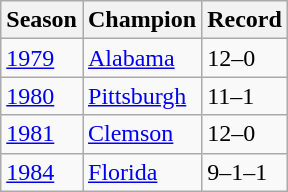<table class="wikitable">
<tr>
<th>Season</th>
<th>Champion</th>
<th>Record</th>
</tr>
<tr>
<td><a href='#'>1979</a></td>
<td><a href='#'>Alabama</a></td>
<td>12–0</td>
</tr>
<tr>
<td><a href='#'>1980</a></td>
<td><a href='#'>Pittsburgh</a></td>
<td>11–1</td>
</tr>
<tr>
<td><a href='#'>1981</a></td>
<td><a href='#'>Clemson</a></td>
<td>12–0</td>
</tr>
<tr>
<td><a href='#'>1984</a></td>
<td><a href='#'>Florida</a></td>
<td>9–1–1</td>
</tr>
</table>
